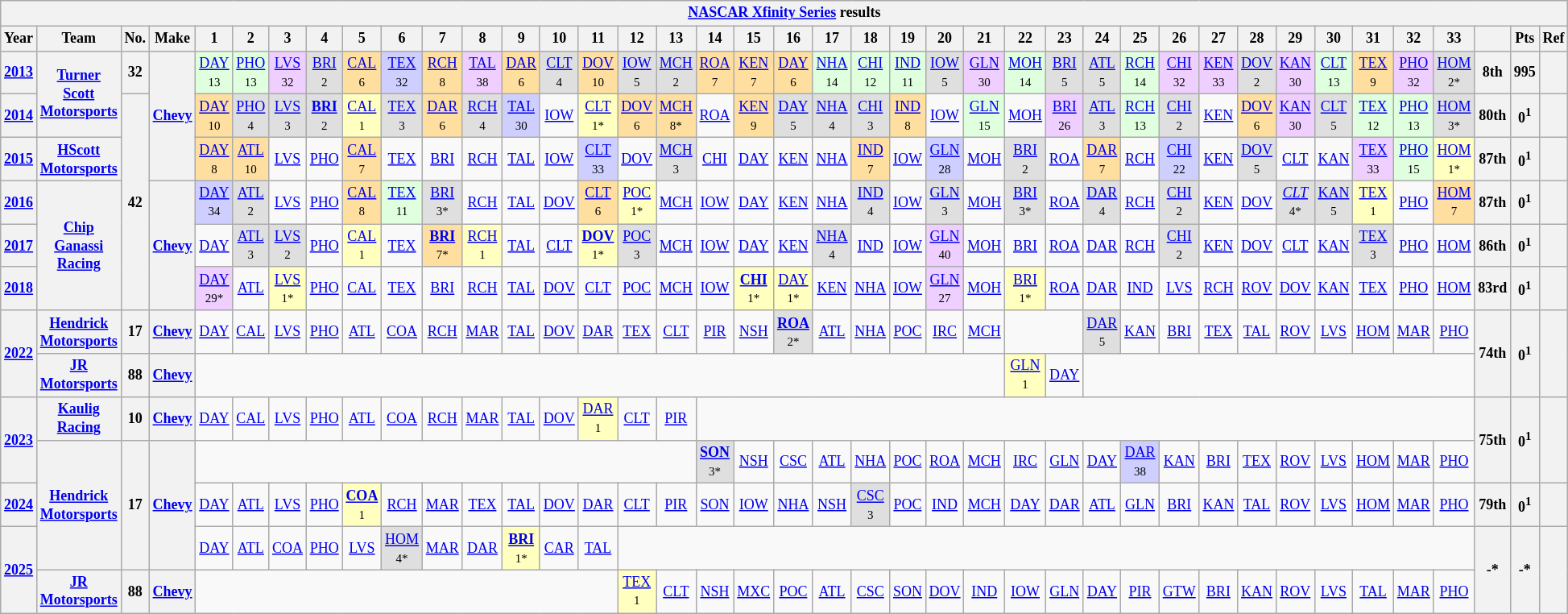<table class="wikitable" style="text-align:center; font-size:75%">
<tr>
<th colspan=40><a href='#'>NASCAR Xfinity Series</a> results</th>
</tr>
<tr>
<th>Year</th>
<th>Team</th>
<th>No.</th>
<th>Make</th>
<th>1</th>
<th>2</th>
<th>3</th>
<th>4</th>
<th>5</th>
<th>6</th>
<th>7</th>
<th>8</th>
<th>9</th>
<th>10</th>
<th>11</th>
<th>12</th>
<th>13</th>
<th>14</th>
<th>15</th>
<th>16</th>
<th>17</th>
<th>18</th>
<th>19</th>
<th>20</th>
<th>21</th>
<th>22</th>
<th>23</th>
<th>24</th>
<th>25</th>
<th>26</th>
<th>27</th>
<th>28</th>
<th>29</th>
<th>30</th>
<th>31</th>
<th>32</th>
<th>33</th>
<th></th>
<th>Pts</th>
<th>Ref</th>
</tr>
<tr>
<th><a href='#'>2013</a></th>
<th rowspan=2><a href='#'>Turner Scott Motorsports</a></th>
<th>32</th>
<th rowspan=3><a href='#'>Chevy</a></th>
<td style="background:#DFFFDF;"><a href='#'>DAY</a><br><small>13</small></td>
<td style="background:#DFFFDF;"><a href='#'>PHO</a><br><small>13</small></td>
<td style="background:#EFCFFF;"><a href='#'>LVS</a><br><small>32</small></td>
<td style="background:#DFDFDF;"><a href='#'>BRI</a><br><small>2</small></td>
<td style="background:#FFDF9F;"><a href='#'>CAL</a><br><small>6</small></td>
<td style="background:#CFCFFF;"><a href='#'>TEX</a><br><small>32</small></td>
<td style="background:#FFDF9F;"><a href='#'>RCH</a><br><small>8</small></td>
<td style="background:#EFCFFF;"><a href='#'>TAL</a><br><small>38</small></td>
<td style="background:#FFDF9F;"><a href='#'>DAR</a><br><small>6</small></td>
<td style="background:#DFDFDF;"><a href='#'>CLT</a><br><small>4</small></td>
<td style="background:#FFDF9F;"><a href='#'>DOV</a><br><small>10</small></td>
<td style="background:#DFDFDF;"><a href='#'>IOW</a><br><small>5</small></td>
<td style="background:#DFDFDF;"><a href='#'>MCH</a><br><small>2</small></td>
<td style="background:#FFDF9F;"><a href='#'>ROA</a><br><small>7</small></td>
<td style="background:#FFDF9F;"><a href='#'>KEN</a><br><small>7</small></td>
<td style="background:#FFDF9F;"><a href='#'>DAY</a><br><small>6</small></td>
<td style="background:#DFFFDF;"><a href='#'>NHA</a><br><small>14</small></td>
<td style="background:#DFFFDF;"><a href='#'>CHI</a><br><small>12</small></td>
<td style="background:#DFFFDF;"><a href='#'>IND</a><br><small>11</small></td>
<td style="background:#DFDFDF;"><a href='#'>IOW</a><br><small>5</small></td>
<td style="background:#EFCFFF;"><a href='#'>GLN</a><br><small>30</small></td>
<td style="background:#DFFFDF;"><a href='#'>MOH</a><br><small>14</small></td>
<td style="background:#DFDFDF;"><a href='#'>BRI</a><br><small>5</small></td>
<td style="background:#DFDFDF;"><a href='#'>ATL</a><br><small>5</small></td>
<td style="background:#DFFFDF;"><a href='#'>RCH</a><br><small>14</small></td>
<td style="background:#EFCFFF;"><a href='#'>CHI</a><br><small>32</small></td>
<td style="background:#EFCFFF;"><a href='#'>KEN</a><br><small>33</small></td>
<td style="background:#DFDFDF;"><a href='#'>DOV</a><br><small>2</small></td>
<td style="background:#EFCFFF;"><a href='#'>KAN</a><br><small>30</small></td>
<td style="background:#DFFFDF;"><a href='#'>CLT</a><br><small>13</small></td>
<td style="background:#FFDF9F;"><a href='#'>TEX</a><br><small>9</small></td>
<td style="background:#EFCFFF;"><a href='#'>PHO</a><br><small>32</small></td>
<td style="background:#DFDFDF;"><a href='#'>HOM</a><br><small>2*</small></td>
<th>8th</th>
<th>995</th>
<th></th>
</tr>
<tr>
<th><a href='#'>2014</a></th>
<th rowspan=5>42</th>
<td style="background:#FFDF9F;"><a href='#'>DAY</a><br><small>10</small></td>
<td style="background:#DFDFDF;"><a href='#'>PHO</a><br><small>4</small></td>
<td style="background:#DFDFDF;"><a href='#'>LVS</a><br><small>3</small></td>
<td style="background:#DFDFDF;"><strong><a href='#'>BRI</a></strong><br><small>2</small></td>
<td style="background:#FFFFBF;"><a href='#'>CAL</a><br><small>1</small></td>
<td style="background:#DFDFDF;"><a href='#'>TEX</a><br><small>3</small></td>
<td style="background:#FFDF9F;"><a href='#'>DAR</a><br><small>6</small></td>
<td style="background:#DFDFDF;"><a href='#'>RCH</a><br><small>4</small></td>
<td style="background:#CFCFFF;"><a href='#'>TAL</a><br><small>30</small></td>
<td><a href='#'>IOW</a></td>
<td style="background:#FFFFBF;"><a href='#'>CLT</a><br><small>1*</small></td>
<td style="background:#FFDF9F;"><a href='#'>DOV</a><br><small>6</small></td>
<td style="background:#FFDF9F;"><a href='#'>MCH</a><br><small>8*</small></td>
<td><a href='#'>ROA</a></td>
<td style="background:#FFDF9F;"><a href='#'>KEN</a><br><small>9</small></td>
<td style="background:#DFDFDF;"><a href='#'>DAY</a><br><small>5</small></td>
<td style="background:#DFDFDF;"><a href='#'>NHA</a><br><small>4</small></td>
<td style="background:#DFDFDF;"><a href='#'>CHI</a><br><small>3</small></td>
<td style="background:#FFDF9F;"><a href='#'>IND</a><br><small>8</small></td>
<td><a href='#'>IOW</a></td>
<td style="background:#DFFFDF;"><a href='#'>GLN</a><br><small>15</small></td>
<td><a href='#'>MOH</a></td>
<td style="background:#EFCFFF;"><a href='#'>BRI</a><br><small>26</small></td>
<td style="background:#DFDFDF;"><a href='#'>ATL</a><br><small>3</small></td>
<td style="background:#DFFFDF;"><a href='#'>RCH</a><br><small>13</small></td>
<td style="background:#DFDFDF;"><a href='#'>CHI</a><br><small>2</small></td>
<td><a href='#'>KEN</a></td>
<td style="background:#FFDF9F;"><a href='#'>DOV</a><br><small>6</small></td>
<td style="background:#EFCFFF;"><a href='#'>KAN</a><br><small>30</small></td>
<td style="background:#DFDFDF;"><a href='#'>CLT</a><br><small>5</small></td>
<td style="background:#DFFFDF;"><a href='#'>TEX</a><br><small>12</small></td>
<td style="background:#DFFFDF;"><a href='#'>PHO</a><br><small>13</small></td>
<td style="background:#DFDFDF;"><a href='#'>HOM</a><br><small>3*</small></td>
<th>80th</th>
<th>0<sup>1</sup></th>
<th></th>
</tr>
<tr>
<th><a href='#'>2015</a></th>
<th><a href='#'>HScott Motorsports</a></th>
<td style="background:#FFDF9F;"><a href='#'>DAY</a><br><small>8</small></td>
<td style="background:#FFDF9F;"><a href='#'>ATL</a><br><small>10</small></td>
<td><a href='#'>LVS</a></td>
<td><a href='#'>PHO</a></td>
<td style="background:#FFDF9F;"><a href='#'>CAL</a><br><small>7</small></td>
<td><a href='#'>TEX</a></td>
<td><a href='#'>BRI</a></td>
<td><a href='#'>RCH</a></td>
<td><a href='#'>TAL</a></td>
<td><a href='#'>IOW</a></td>
<td style="background:#CFCFFF;"><a href='#'>CLT</a><br><small>33</small></td>
<td><a href='#'>DOV</a></td>
<td style="background:#DFDFDF;"><a href='#'>MCH</a><br><small>3</small></td>
<td><a href='#'>CHI</a></td>
<td><a href='#'>DAY</a></td>
<td><a href='#'>KEN</a></td>
<td><a href='#'>NHA</a></td>
<td style="background:#FFDF9F;"><a href='#'>IND</a><br><small>7</small></td>
<td><a href='#'>IOW</a></td>
<td style="background:#CFCFFF;"><a href='#'>GLN</a><br><small>28</small></td>
<td><a href='#'>MOH</a></td>
<td style="background:#DFDFDF;"><a href='#'>BRI</a><br><small>2</small></td>
<td><a href='#'>ROA</a></td>
<td style="background:#FFDF9F;"><a href='#'>DAR</a><br><small>7</small></td>
<td><a href='#'>RCH</a></td>
<td style="background:#CFCFFF;"><a href='#'>CHI</a><br><small>22</small></td>
<td><a href='#'>KEN</a></td>
<td style="background:#DFDFDF;"><a href='#'>DOV</a><br><small>5</small></td>
<td><a href='#'>CLT</a></td>
<td><a href='#'>KAN</a></td>
<td style="background:#EFCFFF;"><a href='#'>TEX</a><br><small>33</small></td>
<td style="background:#DFFFDF;"><a href='#'>PHO</a><br><small>15</small></td>
<td style="background:#FFFFBF;"><a href='#'>HOM</a><br><small>1*</small></td>
<th>87th</th>
<th>0<sup>1</sup></th>
<th></th>
</tr>
<tr>
<th><a href='#'>2016</a></th>
<th rowspan=3><a href='#'>Chip Ganassi Racing</a></th>
<th rowspan=3><a href='#'>Chevy</a></th>
<td style="background:#CFCFFF;"><a href='#'>DAY</a><br><small>34</small></td>
<td style="background:#DFDFDF;"><a href='#'>ATL</a><br><small>2</small></td>
<td><a href='#'>LVS</a></td>
<td><a href='#'>PHO</a></td>
<td style="background:#FFDF9F;"><a href='#'>CAL</a><br><small>8</small></td>
<td style="background:#DFFFDF;"><a href='#'>TEX</a><br><small>11</small></td>
<td style="background:#DFDFDF;"><a href='#'>BRI</a><br><small>3*</small></td>
<td><a href='#'>RCH</a></td>
<td><a href='#'>TAL</a></td>
<td><a href='#'>DOV</a></td>
<td style="background:#FFDF9F;"><a href='#'>CLT</a><br><small>6</small></td>
<td style="background:#FFFFBF;"><a href='#'>POC</a><br><small>1*</small></td>
<td><a href='#'>MCH</a></td>
<td><a href='#'>IOW</a></td>
<td><a href='#'>DAY</a></td>
<td><a href='#'>KEN</a></td>
<td><a href='#'>NHA</a></td>
<td style="background:#DFDFDF;"><a href='#'>IND</a><br><small>4</small></td>
<td><a href='#'>IOW</a></td>
<td style="background:#DFDFDF;"><a href='#'>GLN</a><br><small>3</small></td>
<td><a href='#'>MOH</a></td>
<td style="background:#DFDFDF;"><a href='#'>BRI</a><br><small>3*</small></td>
<td><a href='#'>ROA</a></td>
<td style="background:#DFDFDF;"><a href='#'>DAR</a><br><small>4</small></td>
<td><a href='#'>RCH</a></td>
<td style="background:#DFDFDF;"><a href='#'>CHI</a><br><small>2</small></td>
<td><a href='#'>KEN</a></td>
<td><a href='#'>DOV</a></td>
<td style="background:#DFDFDF;"><em><a href='#'>CLT</a></em><br><small>4*</small></td>
<td style="background:#DFDFDF;"><a href='#'>KAN</a><br><small>5</small></td>
<td style="background:#FFFFBF;"><a href='#'>TEX</a><br><small>1</small></td>
<td><a href='#'>PHO</a></td>
<td style="background:#FFDF9F;"><a href='#'>HOM</a><br><small>7</small></td>
<th>87th</th>
<th>0<sup>1</sup></th>
<th></th>
</tr>
<tr>
<th><a href='#'>2017</a></th>
<td><a href='#'>DAY</a></td>
<td style="background:#DFDFDF;"><a href='#'>ATL</a><br><small>3</small></td>
<td style="background:#DFDFDF;"><a href='#'>LVS</a><br><small>2</small></td>
<td><a href='#'>PHO</a></td>
<td style="background:#FFFFBF;"><a href='#'>CAL</a><br><small>1</small></td>
<td><a href='#'>TEX</a></td>
<td style="background:#FFDF9F;"><strong><a href='#'>BRI</a></strong><br><small>7*</small></td>
<td style="background:#FFFFBF;"><a href='#'>RCH</a><br><small>1</small></td>
<td><a href='#'>TAL</a></td>
<td><a href='#'>CLT</a></td>
<td style="background:#FFFFBF;"><strong><a href='#'>DOV</a></strong><br><small>1*</small></td>
<td style="background:#DFDFDF;"><a href='#'>POC</a><br><small>3</small></td>
<td><a href='#'>MCH</a></td>
<td><a href='#'>IOW</a></td>
<td><a href='#'>DAY</a></td>
<td><a href='#'>KEN</a></td>
<td style="background:#DFDFDF;"><a href='#'>NHA</a><br><small>4</small></td>
<td><a href='#'>IND</a></td>
<td><a href='#'>IOW</a></td>
<td style="background:#EFCFFF;"><a href='#'>GLN</a><br><small>40</small></td>
<td><a href='#'>MOH</a></td>
<td><a href='#'>BRI</a></td>
<td><a href='#'>ROA</a></td>
<td><a href='#'>DAR</a></td>
<td><a href='#'>RCH</a></td>
<td style="background:#DFDFDF;"><a href='#'>CHI</a><br><small>2</small></td>
<td><a href='#'>KEN</a></td>
<td><a href='#'>DOV</a></td>
<td><a href='#'>CLT</a></td>
<td><a href='#'>KAN</a></td>
<td style="background:#DFDFDF;"><a href='#'>TEX</a><br><small>3</small></td>
<td><a href='#'>PHO</a></td>
<td><a href='#'>HOM</a></td>
<th>86th</th>
<th>0<sup>1</sup></th>
<th></th>
</tr>
<tr>
<th><a href='#'>2018</a></th>
<td style="background:#EFCFFF;"><a href='#'>DAY</a><br><small>29*</small></td>
<td><a href='#'>ATL</a></td>
<td style="background:#FFFFBF;"><a href='#'>LVS</a><br><small>1*</small></td>
<td><a href='#'>PHO</a></td>
<td><a href='#'>CAL</a></td>
<td><a href='#'>TEX</a></td>
<td><a href='#'>BRI</a></td>
<td><a href='#'>RCH</a></td>
<td><a href='#'>TAL</a></td>
<td><a href='#'>DOV</a></td>
<td><a href='#'>CLT</a></td>
<td><a href='#'>POC</a></td>
<td><a href='#'>MCH</a></td>
<td><a href='#'>IOW</a></td>
<td style="background:#FFFFBF;"><strong><a href='#'>CHI</a></strong><br><small>1*</small></td>
<td style="background:#FFFFBF;"><a href='#'>DAY</a><br><small>1*</small></td>
<td><a href='#'>KEN</a></td>
<td><a href='#'>NHA</a></td>
<td><a href='#'>IOW</a></td>
<td style="background:#EFCFFF;"><a href='#'>GLN</a><br><small>27</small></td>
<td><a href='#'>MOH</a></td>
<td style="background:#FFFFBF;"><a href='#'>BRI</a><br><small>1*</small></td>
<td><a href='#'>ROA</a></td>
<td><a href='#'>DAR</a></td>
<td><a href='#'>IND</a></td>
<td><a href='#'>LVS</a></td>
<td><a href='#'>RCH</a></td>
<td><a href='#'>ROV</a></td>
<td><a href='#'>DOV</a></td>
<td><a href='#'>KAN</a></td>
<td><a href='#'>TEX</a></td>
<td><a href='#'>PHO</a></td>
<td><a href='#'>HOM</a></td>
<th>83rd</th>
<th>0<sup>1</sup></th>
<th></th>
</tr>
<tr>
<th rowspan=2><a href='#'>2022</a></th>
<th><a href='#'>Hendrick Motorsports</a></th>
<th>17</th>
<th><a href='#'>Chevy</a></th>
<td><a href='#'>DAY</a></td>
<td><a href='#'>CAL</a></td>
<td><a href='#'>LVS</a></td>
<td><a href='#'>PHO</a></td>
<td><a href='#'>ATL</a></td>
<td><a href='#'>COA</a></td>
<td><a href='#'>RCH</a></td>
<td><a href='#'>MAR</a></td>
<td><a href='#'>TAL</a></td>
<td><a href='#'>DOV</a></td>
<td><a href='#'>DAR</a></td>
<td><a href='#'>TEX</a></td>
<td><a href='#'>CLT</a></td>
<td><a href='#'>PIR</a></td>
<td><a href='#'>NSH</a></td>
<td style="background:#DFDFDF;"><strong><a href='#'>ROA</a></strong><br><small>2*</small></td>
<td><a href='#'>ATL</a></td>
<td><a href='#'>NHA</a></td>
<td><a href='#'>POC</a></td>
<td><a href='#'>IRC</a></td>
<td><a href='#'>MCH</a></td>
<td colspan=2></td>
<td style="background:#DFDFDF;"><a href='#'>DAR</a><br><small>5</small></td>
<td><a href='#'>KAN</a></td>
<td><a href='#'>BRI</a></td>
<td><a href='#'>TEX</a></td>
<td><a href='#'>TAL</a></td>
<td><a href='#'>ROV</a></td>
<td><a href='#'>LVS</a></td>
<td><a href='#'>HOM</a></td>
<td><a href='#'>MAR</a></td>
<td><a href='#'>PHO</a></td>
<th rowspan=2>74th</th>
<th rowspan=2>0<sup>1</sup></th>
<th rowspan=2></th>
</tr>
<tr>
<th><a href='#'>JR Motorsports</a></th>
<th>88</th>
<th><a href='#'>Chevy</a></th>
<td colspan=21></td>
<td style="background:#FFFFBF;"><a href='#'>GLN</a><br><small>1</small></td>
<td><a href='#'>DAY</a></td>
<td colspan=10></td>
</tr>
<tr>
<th rowspan=2><a href='#'>2023</a></th>
<th><a href='#'>Kaulig Racing</a></th>
<th>10</th>
<th><a href='#'>Chevy</a></th>
<td><a href='#'>DAY</a></td>
<td><a href='#'>CAL</a></td>
<td><a href='#'>LVS</a></td>
<td><a href='#'>PHO</a></td>
<td><a href='#'>ATL</a></td>
<td><a href='#'>COA</a></td>
<td><a href='#'>RCH</a></td>
<td><a href='#'>MAR</a></td>
<td><a href='#'>TAL</a></td>
<td><a href='#'>DOV</a></td>
<td style="background:#FFFFBF;"><a href='#'>DAR</a><br><small>1</small></td>
<td><a href='#'>CLT</a></td>
<td><a href='#'>PIR</a></td>
<td colspan=20></td>
<th rowspan=2>75th</th>
<th rowspan=2>0<sup>1</sup></th>
<th rowspan=2></th>
</tr>
<tr>
<th rowspan=3><a href='#'>Hendrick Motorsports</a></th>
<th rowspan=3>17</th>
<th rowspan=3><a href='#'>Chevy</a></th>
<td colspan=13></td>
<td style="background:#DFDFDF;"><strong><a href='#'>SON</a></strong><br><small>3*</small></td>
<td><a href='#'>NSH</a></td>
<td><a href='#'>CSC</a></td>
<td><a href='#'>ATL</a></td>
<td><a href='#'>NHA</a></td>
<td><a href='#'>POC</a></td>
<td><a href='#'>ROA</a></td>
<td><a href='#'>MCH</a></td>
<td><a href='#'>IRC</a></td>
<td><a href='#'>GLN</a></td>
<td><a href='#'>DAY</a></td>
<td style="background:#CFCFFF;"><a href='#'>DAR</a><br><small>38</small></td>
<td><a href='#'>KAN</a></td>
<td><a href='#'>BRI</a></td>
<td><a href='#'>TEX</a></td>
<td><a href='#'>ROV</a></td>
<td><a href='#'>LVS</a></td>
<td><a href='#'>HOM</a></td>
<td><a href='#'>MAR</a></td>
<td><a href='#'>PHO</a></td>
</tr>
<tr>
<th><a href='#'>2024</a></th>
<td><a href='#'>DAY</a></td>
<td><a href='#'>ATL</a></td>
<td><a href='#'>LVS</a></td>
<td><a href='#'>PHO</a></td>
<td style="background:#FFFFBF;"><strong><a href='#'>COA</a></strong><br><small>1</small></td>
<td><a href='#'>RCH</a></td>
<td><a href='#'>MAR</a></td>
<td><a href='#'>TEX</a></td>
<td><a href='#'>TAL</a></td>
<td><a href='#'>DOV</a></td>
<td><a href='#'>DAR</a></td>
<td><a href='#'>CLT</a></td>
<td><a href='#'>PIR</a></td>
<td><a href='#'>SON</a></td>
<td><a href='#'>IOW</a></td>
<td><a href='#'>NHA</a></td>
<td><a href='#'>NSH</a></td>
<td style="background:#DFDFDF;"><a href='#'>CSC</a><br><small>3</small></td>
<td><a href='#'>POC</a></td>
<td><a href='#'>IND</a></td>
<td><a href='#'>MCH</a></td>
<td><a href='#'>DAY</a></td>
<td><a href='#'>DAR</a></td>
<td><a href='#'>ATL</a></td>
<td><a href='#'>GLN</a></td>
<td><a href='#'>BRI</a></td>
<td><a href='#'>KAN</a></td>
<td><a href='#'>TAL</a></td>
<td><a href='#'>ROV</a></td>
<td><a href='#'>LVS</a></td>
<td><a href='#'>HOM</a></td>
<td><a href='#'>MAR</a></td>
<td><a href='#'>PHO</a></td>
<th>79th</th>
<th>0<sup>1</sup></th>
<th></th>
</tr>
<tr>
<th rowspan=2><a href='#'>2025</a></th>
<td><a href='#'>DAY</a></td>
<td><a href='#'>ATL</a></td>
<td><a href='#'>COA</a></td>
<td><a href='#'>PHO</a></td>
<td><a href='#'>LVS</a></td>
<td style="background:#DFDFDF;"><a href='#'>HOM</a><br><small>4*</small></td>
<td><a href='#'>MAR</a></td>
<td><a href='#'>DAR</a></td>
<td style="background:#FFFFBF;"><strong><a href='#'>BRI</a></strong><br><small>1*</small></td>
<td><a href='#'>CAR</a></td>
<td><a href='#'>TAL</a></td>
<td colspan=22></td>
<th rowspan=2>-*</th>
<th rowspan=2>-*</th>
<th rowspan=2></th>
</tr>
<tr>
<th><a href='#'>JR Motorsports</a></th>
<th>88</th>
<th><a href='#'>Chevy</a></th>
<td colspan=11></td>
<td style="background:#FFFFBF;"><a href='#'>TEX</a><br><small>1</small></td>
<td><a href='#'>CLT</a></td>
<td><a href='#'>NSH</a></td>
<td><a href='#'>MXC</a></td>
<td><a href='#'>POC</a></td>
<td><a href='#'>ATL</a></td>
<td><a href='#'>CSC</a></td>
<td><a href='#'>SON</a></td>
<td><a href='#'>DOV</a></td>
<td><a href='#'>IND</a></td>
<td><a href='#'>IOW</a></td>
<td><a href='#'>GLN</a></td>
<td><a href='#'>DAY</a></td>
<td><a href='#'>PIR</a></td>
<td><a href='#'>GTW</a></td>
<td><a href='#'>BRI</a></td>
<td><a href='#'>KAN</a></td>
<td><a href='#'>ROV</a></td>
<td><a href='#'>LVS</a></td>
<td><a href='#'>TAL</a></td>
<td><a href='#'>MAR</a></td>
<td><a href='#'>PHO</a></td>
</tr>
</table>
